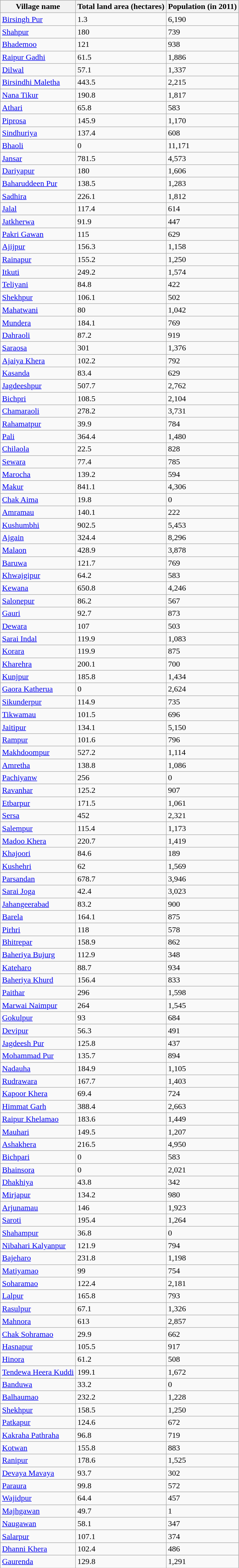<table class="wikitable sortable">
<tr>
<th>Village name</th>
<th>Total land area (hectares)</th>
<th>Population (in 2011)</th>
</tr>
<tr>
<td><a href='#'>Birsingh Pur</a></td>
<td>1.3</td>
<td>6,190</td>
</tr>
<tr>
<td><a href='#'>Shahpur</a></td>
<td>180</td>
<td>739</td>
</tr>
<tr>
<td><a href='#'>Bhademoo</a></td>
<td>121</td>
<td>938</td>
</tr>
<tr>
<td><a href='#'>Raipur Gadhi</a></td>
<td>61.5</td>
<td>1,886</td>
</tr>
<tr>
<td><a href='#'>Dilwal</a></td>
<td>57.1</td>
<td>1,337</td>
</tr>
<tr>
<td><a href='#'>Birsindhi Maletha</a></td>
<td>443.5</td>
<td>2,215</td>
</tr>
<tr>
<td><a href='#'>Nana Tikur</a></td>
<td>190.8</td>
<td>1,817</td>
</tr>
<tr>
<td><a href='#'>Athari</a></td>
<td>65.8</td>
<td>583</td>
</tr>
<tr>
<td><a href='#'>Piprosa</a></td>
<td>145.9</td>
<td>1,170</td>
</tr>
<tr>
<td><a href='#'>Sindhuriya</a></td>
<td>137.4</td>
<td>608</td>
</tr>
<tr>
<td><a href='#'>Bhaoli</a></td>
<td>0</td>
<td>11,171</td>
</tr>
<tr>
<td><a href='#'>Jansar</a></td>
<td>781.5</td>
<td>4,573</td>
</tr>
<tr>
<td><a href='#'>Dariyapur</a></td>
<td>180</td>
<td>1,606</td>
</tr>
<tr>
<td><a href='#'>Baharuddeen Pur</a></td>
<td>138.5</td>
<td>1,283</td>
</tr>
<tr>
<td><a href='#'>Sadhira</a></td>
<td>226.1</td>
<td>1,812</td>
</tr>
<tr>
<td><a href='#'>Jalal</a></td>
<td>117.4</td>
<td>614</td>
</tr>
<tr>
<td><a href='#'>Jatkherwa</a></td>
<td>91.9</td>
<td>447</td>
</tr>
<tr>
<td><a href='#'>Pakri Gawan</a></td>
<td>115</td>
<td>629</td>
</tr>
<tr>
<td><a href='#'>Ajijpur</a></td>
<td>156.3</td>
<td>1,158</td>
</tr>
<tr>
<td><a href='#'>Rainapur</a></td>
<td>155.2</td>
<td>1,250</td>
</tr>
<tr>
<td><a href='#'>Itkuti</a></td>
<td>249.2</td>
<td>1,574</td>
</tr>
<tr>
<td><a href='#'>Teliyani</a></td>
<td>84.8</td>
<td>422</td>
</tr>
<tr>
<td><a href='#'>Shekhpur</a></td>
<td>106.1</td>
<td>502</td>
</tr>
<tr>
<td><a href='#'>Mahatwani</a></td>
<td>80</td>
<td>1,042</td>
</tr>
<tr>
<td><a href='#'>Mundera</a></td>
<td>184.1</td>
<td>769</td>
</tr>
<tr>
<td><a href='#'>Dahraoli</a></td>
<td>87.2</td>
<td>919</td>
</tr>
<tr>
<td><a href='#'>Saraosa</a></td>
<td>301</td>
<td>1,376</td>
</tr>
<tr>
<td><a href='#'>Ajaiya Khera</a></td>
<td>102.2</td>
<td>792</td>
</tr>
<tr>
<td><a href='#'>Kasanda</a></td>
<td>83.4</td>
<td>629</td>
</tr>
<tr>
<td><a href='#'>Jagdeeshpur</a></td>
<td>507.7</td>
<td>2,762</td>
</tr>
<tr>
<td><a href='#'>Bichpri</a></td>
<td>108.5</td>
<td>2,104</td>
</tr>
<tr>
<td><a href='#'>Chamaraoli</a></td>
<td>278.2</td>
<td>3,731</td>
</tr>
<tr>
<td><a href='#'>Rahamatpur</a></td>
<td>39.9</td>
<td>784</td>
</tr>
<tr>
<td><a href='#'>Pali</a></td>
<td>364.4</td>
<td>1,480</td>
</tr>
<tr>
<td><a href='#'>Chilaola</a></td>
<td>22.5</td>
<td>828</td>
</tr>
<tr>
<td><a href='#'>Sewara</a></td>
<td>77.4</td>
<td>785</td>
</tr>
<tr>
<td><a href='#'>Marocha</a></td>
<td>139.2</td>
<td>594</td>
</tr>
<tr>
<td><a href='#'>Makur</a></td>
<td>841.1</td>
<td>4,306</td>
</tr>
<tr>
<td><a href='#'>Chak Aima</a></td>
<td>19.8</td>
<td>0</td>
</tr>
<tr>
<td><a href='#'>Amramau</a></td>
<td>140.1</td>
<td>222</td>
</tr>
<tr>
<td><a href='#'>Kushumbhi</a></td>
<td>902.5</td>
<td>5,453</td>
</tr>
<tr>
<td><a href='#'>Ajgain</a></td>
<td>324.4</td>
<td>8,296</td>
</tr>
<tr>
<td><a href='#'>Malaon</a></td>
<td>428.9</td>
<td>3,878</td>
</tr>
<tr>
<td><a href='#'>Baruwa</a></td>
<td>121.7</td>
<td>769</td>
</tr>
<tr>
<td><a href='#'>Khwajgipur</a></td>
<td>64.2</td>
<td>583</td>
</tr>
<tr>
<td><a href='#'>Kewana</a></td>
<td>650.8</td>
<td>4,246</td>
</tr>
<tr>
<td><a href='#'>Salonepur</a></td>
<td>86.2</td>
<td>567</td>
</tr>
<tr>
<td><a href='#'>Gauri</a></td>
<td>92.7</td>
<td>873</td>
</tr>
<tr>
<td><a href='#'>Dewara</a></td>
<td>107</td>
<td>503</td>
</tr>
<tr>
<td><a href='#'>Sarai Indal</a></td>
<td>119.9</td>
<td>1,083</td>
</tr>
<tr>
<td><a href='#'>Korara</a></td>
<td>119.9</td>
<td>875</td>
</tr>
<tr>
<td><a href='#'>Kharehra</a></td>
<td>200.1</td>
<td>700</td>
</tr>
<tr>
<td><a href='#'>Kunjpur</a></td>
<td>185.8</td>
<td>1,434</td>
</tr>
<tr>
<td><a href='#'>Gaora Katherua</a></td>
<td>0</td>
<td>2,624</td>
</tr>
<tr>
<td><a href='#'>Sikunderpur</a></td>
<td>114.9</td>
<td>735</td>
</tr>
<tr>
<td><a href='#'>Tikwamau</a></td>
<td>101.5</td>
<td>696</td>
</tr>
<tr>
<td><a href='#'>Jaitipur</a></td>
<td>134.1</td>
<td>5,150</td>
</tr>
<tr>
<td><a href='#'>Rampur</a></td>
<td>101.6</td>
<td>796</td>
</tr>
<tr>
<td><a href='#'>Makhdoompur</a></td>
<td>527.2</td>
<td>1,114</td>
</tr>
<tr>
<td><a href='#'>Amretha</a></td>
<td>138.8</td>
<td>1,086</td>
</tr>
<tr>
<td><a href='#'>Pachiyanw</a></td>
<td>256</td>
<td>0</td>
</tr>
<tr>
<td><a href='#'>Ravanhar</a></td>
<td>125.2</td>
<td>907</td>
</tr>
<tr>
<td><a href='#'>Etbarpur</a></td>
<td>171.5</td>
<td>1,061</td>
</tr>
<tr>
<td><a href='#'>Sersa</a></td>
<td>452</td>
<td>2,321</td>
</tr>
<tr>
<td><a href='#'>Salempur</a></td>
<td>115.4</td>
<td>1,173</td>
</tr>
<tr>
<td><a href='#'>Madoo Khera</a></td>
<td>220.7</td>
<td>1,419</td>
</tr>
<tr>
<td><a href='#'>Khajoori</a></td>
<td>84.6</td>
<td>189</td>
</tr>
<tr>
<td><a href='#'>Kushehri</a></td>
<td>62</td>
<td>1,569</td>
</tr>
<tr>
<td><a href='#'>Parsandan</a></td>
<td>678.7</td>
<td>3,946</td>
</tr>
<tr>
<td><a href='#'>Sarai Joga</a></td>
<td>42.4</td>
<td>3,023</td>
</tr>
<tr>
<td><a href='#'>Jahangeerabad</a></td>
<td>83.2</td>
<td>900</td>
</tr>
<tr>
<td><a href='#'>Barela</a></td>
<td>164.1</td>
<td>875</td>
</tr>
<tr>
<td><a href='#'>Pirhri</a></td>
<td>118</td>
<td>578</td>
</tr>
<tr>
<td><a href='#'>Bhitrepar</a></td>
<td>158.9</td>
<td>862</td>
</tr>
<tr>
<td><a href='#'>Baheriya Bujurg</a></td>
<td>112.9</td>
<td>348</td>
</tr>
<tr>
<td><a href='#'>Kateharo</a></td>
<td>88.7</td>
<td>934</td>
</tr>
<tr>
<td><a href='#'>Baheriya Khurd</a></td>
<td>156.4</td>
<td>833</td>
</tr>
<tr>
<td><a href='#'>Paithar</a></td>
<td>296</td>
<td>1,598</td>
</tr>
<tr>
<td><a href='#'>Marwai Naimpur</a></td>
<td>264</td>
<td>1,545</td>
</tr>
<tr>
<td><a href='#'>Gokulpur</a></td>
<td>93</td>
<td>684</td>
</tr>
<tr>
<td><a href='#'>Devipur</a></td>
<td>56.3</td>
<td>491</td>
</tr>
<tr>
<td><a href='#'>Jagdeesh Pur</a></td>
<td>125.8</td>
<td>437</td>
</tr>
<tr>
<td><a href='#'>Mohammad Pur</a></td>
<td>135.7</td>
<td>894</td>
</tr>
<tr>
<td><a href='#'>Nadauha</a></td>
<td>184.9</td>
<td>1,105</td>
</tr>
<tr>
<td><a href='#'>Rudrawara</a></td>
<td>167.7</td>
<td>1,403</td>
</tr>
<tr>
<td><a href='#'>Kapoor Khera</a></td>
<td>69.4</td>
<td>724</td>
</tr>
<tr>
<td><a href='#'>Himmat Garh</a></td>
<td>388.4</td>
<td>2,663</td>
</tr>
<tr>
<td><a href='#'>Raipur Khelamao</a></td>
<td>183.6</td>
<td>1,449</td>
</tr>
<tr>
<td><a href='#'>Mauhari</a></td>
<td>149.5</td>
<td>1,207</td>
</tr>
<tr>
<td><a href='#'>Ashakhera</a></td>
<td>216.5</td>
<td>4,950</td>
</tr>
<tr>
<td><a href='#'>Bichpari</a></td>
<td>0</td>
<td>583</td>
</tr>
<tr>
<td><a href='#'>Bhainsora</a></td>
<td>0</td>
<td>2,021</td>
</tr>
<tr>
<td><a href='#'>Dhakhiya</a></td>
<td>43.8</td>
<td>342</td>
</tr>
<tr>
<td><a href='#'>Mirjapur</a></td>
<td>134.2</td>
<td>980</td>
</tr>
<tr>
<td><a href='#'>Arjunamau</a></td>
<td>146</td>
<td>1,923</td>
</tr>
<tr>
<td><a href='#'>Saroti</a></td>
<td>195.4</td>
<td>1,264</td>
</tr>
<tr>
<td><a href='#'>Shahampur</a></td>
<td>36.8</td>
<td>0</td>
</tr>
<tr>
<td><a href='#'>Nibahari Kalyanpur</a></td>
<td>121.9</td>
<td>794</td>
</tr>
<tr>
<td><a href='#'>Bajeharo</a></td>
<td>231.8</td>
<td>1,198</td>
</tr>
<tr>
<td><a href='#'>Matiyamao</a></td>
<td>99</td>
<td>754</td>
</tr>
<tr>
<td><a href='#'>Soharamao</a></td>
<td>122.4</td>
<td>2,181</td>
</tr>
<tr>
<td><a href='#'>Lalpur</a></td>
<td>165.8</td>
<td>793</td>
</tr>
<tr>
<td><a href='#'>Rasulpur</a></td>
<td>67.1</td>
<td>1,326</td>
</tr>
<tr>
<td><a href='#'>Mahnora</a></td>
<td>613</td>
<td>2,857</td>
</tr>
<tr>
<td><a href='#'>Chak Sohramao</a></td>
<td>29.9</td>
<td>662</td>
</tr>
<tr>
<td><a href='#'>Hasnapur</a></td>
<td>105.5</td>
<td>917</td>
</tr>
<tr>
<td><a href='#'>Hinora</a></td>
<td>61.2</td>
<td>508</td>
</tr>
<tr>
<td><a href='#'>Tendewa Heera Kuddi</a></td>
<td>199.1</td>
<td>1,672</td>
</tr>
<tr>
<td><a href='#'>Banduwa</a></td>
<td>33.2</td>
<td>0</td>
</tr>
<tr>
<td><a href='#'>Balhaumao</a></td>
<td>232.2</td>
<td>1,228</td>
</tr>
<tr>
<td><a href='#'>Shekhpur</a></td>
<td>158.5</td>
<td>1,250</td>
</tr>
<tr>
<td><a href='#'>Patkapur</a></td>
<td>124.6</td>
<td>672</td>
</tr>
<tr>
<td><a href='#'>Kakraha Pathraha</a></td>
<td>96.8</td>
<td>719</td>
</tr>
<tr>
<td><a href='#'>Kotwan</a></td>
<td>155.8</td>
<td>883</td>
</tr>
<tr>
<td><a href='#'>Ranipur</a></td>
<td>178.6</td>
<td>1,525</td>
</tr>
<tr>
<td><a href='#'>Devaya Mavaya</a></td>
<td>93.7</td>
<td>302</td>
</tr>
<tr>
<td><a href='#'>Paraura</a></td>
<td>99.8</td>
<td>572</td>
</tr>
<tr>
<td><a href='#'>Wajidpur</a></td>
<td>64.4</td>
<td>457</td>
</tr>
<tr>
<td><a href='#'>Majhgawan</a></td>
<td>49.7</td>
<td>1</td>
</tr>
<tr>
<td><a href='#'>Naugawan</a></td>
<td>58.1</td>
<td>347</td>
</tr>
<tr>
<td><a href='#'>Salarpur</a></td>
<td>107.1</td>
<td>374</td>
</tr>
<tr>
<td><a href='#'>Dhanni Khera</a></td>
<td>102.4</td>
<td>486</td>
</tr>
<tr>
<td><a href='#'>Gaurenda</a></td>
<td>129.8</td>
<td>1,291</td>
</tr>
</table>
